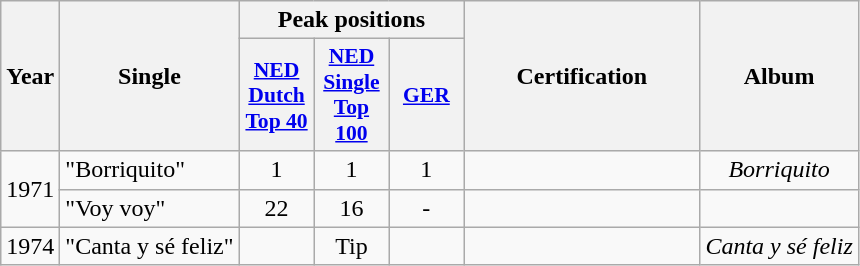<table class="wikitable plainrowheaders" style="text-align:center;">
<tr>
<th rowspan="2">Year</th>
<th rowspan="2">Single</th>
<th colspan="3">Peak positions</th>
<th rowspan="2" style="width:150px;">Certification</th>
<th rowspan="2">Album</th>
</tr>
<tr>
<th scope="col" style="width:3em;font-size:90%;"><a href='#'>NED <br>Dutch <br>Top 40</a></th>
<th scope="col" style="width:3em;font-size:90%;"><a href='#'>NED <br>Single<br>Top 100</a></th>
<th scope="col" style="width:3em;font-size:90%;"><a href='#'>GER</a><br></th>
</tr>
<tr>
<td style="text-align:center;" rowspan=2>1971</td>
<td style="text-align:left;">"Borriquito"</td>
<td style="text-align:center;">1</td>
<td style="text-align:center;">1</td>
<td style="text-align:center;">1</td>
<td style="text-align:center;"></td>
<td style="text-align:center;"><em>Borriquito</em></td>
</tr>
<tr>
<td style="text-align:left;">"Voy voy"</td>
<td style="text-align:center;">22</td>
<td style="text-align:center;">16</td>
<td style="text-align:center;">-</td>
<td style="text-align:center;"></td>
<td style="text-align:center;"></td>
</tr>
<tr>
<td style="text-align:center;">1974</td>
<td style="text-align:left;">"Canta y sé feliz"</td>
<td style="text-align:center;"></td>
<td style="text-align:center;">Tip</td>
<td style="text-align:center;"></td>
<td style="text-align:center;"></td>
<td style="text-align:center;"><em>Canta y sé feliz</em></td>
</tr>
</table>
